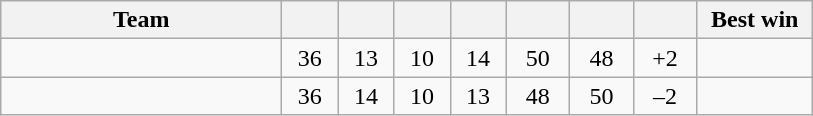<table class="wikitable sortable" style="text-align:center;">
<tr>
<th width=180>Team</th>
<th width=30></th>
<th width=30></th>
<th width=30></th>
<th width=30></th>
<th width=35></th>
<th width=35></th>
<th width=35></th>
<th width=70>Best win</th>
</tr>
<tr>
<td align="left"></td>
<td>36</td>
<td>13</td>
<td>10</td>
<td>14</td>
<td>50</td>
<td>48</td>
<td>+2</td>
<td></td>
</tr>
<tr>
<td align="left"></td>
<td>36</td>
<td>14</td>
<td>10</td>
<td>13</td>
<td>48</td>
<td>50</td>
<td>–2</td>
<td></td>
</tr>
</table>
